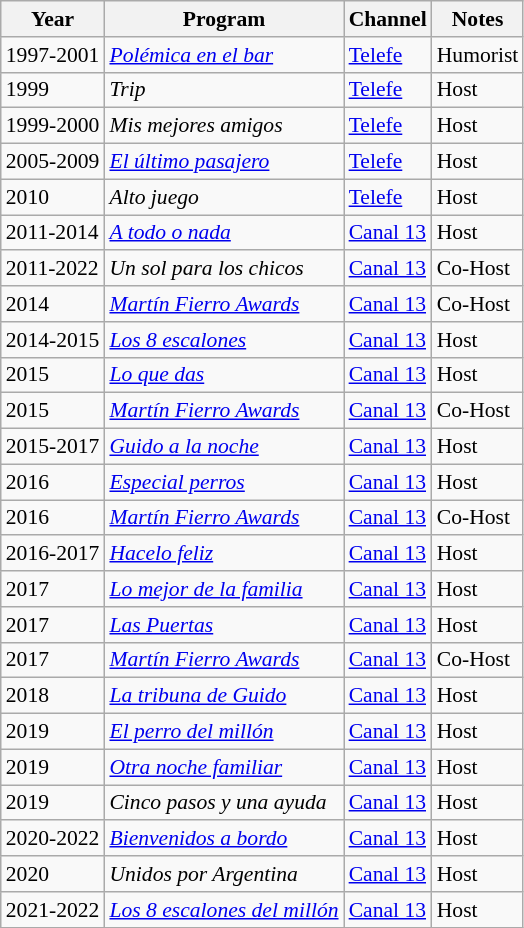<table class="wikitable" style="font-size: 90%;">
<tr>
<th>Year</th>
<th>Program</th>
<th>Channel</th>
<th>Notes</th>
</tr>
<tr>
<td>1997-2001</td>
<td><em><a href='#'>Polémica en el bar</a></em></td>
<td><a href='#'>Telefe</a></td>
<td>Humorist</td>
</tr>
<tr>
<td>1999</td>
<td><em>Trip</em></td>
<td><a href='#'>Telefe</a></td>
<td>Host</td>
</tr>
<tr>
<td>1999-2000</td>
<td><em>Mis mejores amigos</em></td>
<td><a href='#'>Telefe</a></td>
<td>Host</td>
</tr>
<tr>
<td>2005-2009</td>
<td><em><a href='#'>El último pasajero</a></em></td>
<td><a href='#'>Telefe</a></td>
<td>Host</td>
</tr>
<tr>
<td>2010</td>
<td><em>Alto juego</em></td>
<td><a href='#'>Telefe</a></td>
<td>Host</td>
</tr>
<tr>
<td>2011-2014</td>
<td><em><a href='#'>A todo o nada</a></em></td>
<td><a href='#'>Canal 13</a></td>
<td>Host</td>
</tr>
<tr>
<td>2011-2022</td>
<td><em>Un sol para los chicos</em></td>
<td><a href='#'>Canal 13</a></td>
<td>Co-Host</td>
</tr>
<tr>
<td>2014</td>
<td><em><a href='#'>Martín Fierro Awards</a></em></td>
<td><a href='#'>Canal 13</a></td>
<td>Co-Host</td>
</tr>
<tr>
<td>2014-2015</td>
<td><em><a href='#'>Los 8 escalones</a></em></td>
<td><a href='#'>Canal 13</a></td>
<td>Host</td>
</tr>
<tr>
<td>2015</td>
<td><em><a href='#'>Lo que das</a></em></td>
<td><a href='#'>Canal 13</a></td>
<td>Host</td>
</tr>
<tr>
<td>2015</td>
<td><em><a href='#'>Martín Fierro Awards</a></em></td>
<td><a href='#'>Canal 13</a></td>
<td>Co-Host</td>
</tr>
<tr>
<td>2015-2017</td>
<td><em><a href='#'>Guido a la noche</a></em></td>
<td><a href='#'>Canal 13</a></td>
<td>Host</td>
</tr>
<tr>
<td>2016</td>
<td><em><a href='#'>Especial perros</a></em></td>
<td><a href='#'>Canal 13</a></td>
<td>Host</td>
</tr>
<tr>
<td>2016</td>
<td><em><a href='#'>Martín Fierro Awards</a></em></td>
<td><a href='#'>Canal 13</a></td>
<td>Co-Host</td>
</tr>
<tr>
<td>2016-2017</td>
<td><em><a href='#'>Hacelo feliz</a></em></td>
<td><a href='#'>Canal 13</a></td>
<td>Host</td>
</tr>
<tr>
<td>2017</td>
<td><em><a href='#'>Lo mejor de la familia</a></em></td>
<td><a href='#'>Canal 13</a></td>
<td>Host</td>
</tr>
<tr>
<td>2017</td>
<td><em><a href='#'>Las Puertas</a></em></td>
<td><a href='#'>Canal 13</a></td>
<td>Host</td>
</tr>
<tr>
<td>2017</td>
<td><em><a href='#'>Martín Fierro Awards</a></em></td>
<td><a href='#'>Canal 13</a></td>
<td>Co-Host</td>
</tr>
<tr>
<td>2018</td>
<td><em><a href='#'>La tribuna de Guido</a></em></td>
<td><a href='#'>Canal 13</a></td>
<td>Host</td>
</tr>
<tr>
<td>2019</td>
<td><em><a href='#'>El perro del millón</a></em></td>
<td><a href='#'>Canal 13</a></td>
<td>Host</td>
</tr>
<tr>
<td>2019</td>
<td><em><a href='#'>Otra noche familiar</a></em></td>
<td><a href='#'>Canal 13</a></td>
<td>Host</td>
</tr>
<tr>
<td>2019</td>
<td><em>Cinco pasos y una ayuda</em></td>
<td><a href='#'>Canal 13</a></td>
<td>Host</td>
</tr>
<tr>
<td>2020-2022</td>
<td><em><a href='#'>Bienvenidos a bordo</a></em></td>
<td><a href='#'>Canal 13</a></td>
<td>Host</td>
</tr>
<tr>
<td>2020</td>
<td><em>Unidos por Argentina</em></td>
<td><a href='#'>Canal 13</a></td>
<td>Host</td>
</tr>
<tr>
<td>2021-2022</td>
<td><em><a href='#'>Los 8 escalones del millón</a></em></td>
<td><a href='#'>Canal 13</a></td>
<td>Host</td>
</tr>
</table>
